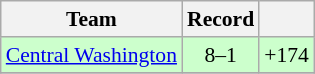<table class="wikitable sortable collapsible plainrowheaders" style="font-size:90%;">
<tr>
<th scope=col>Team</th>
<th scope=col>Record</th>
<th scope=col></th>
</tr>
<tr bgcolor=ccffcc>
<td> <a href='#'>Central Washington</a></td>
<td align=center>8–1</td>
<td align=center>+174</td>
</tr>
<tr>
</tr>
</table>
